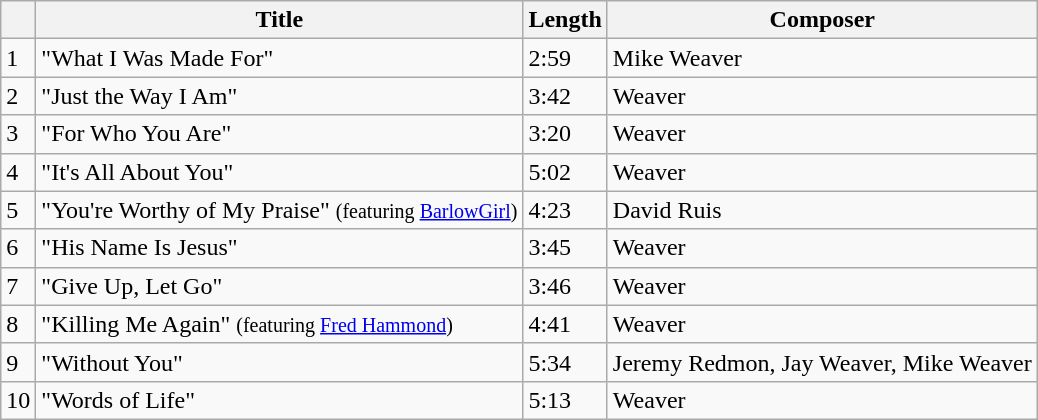<table class="wikitable">
<tr>
<th></th>
<th>Title</th>
<th>Length</th>
<th>Composer</th>
</tr>
<tr>
<td>1</td>
<td>"What I Was Made For"</td>
<td>2:59</td>
<td>Mike Weaver</td>
</tr>
<tr>
<td>2</td>
<td>"Just the Way I Am"</td>
<td>3:42</td>
<td>Weaver</td>
</tr>
<tr>
<td>3</td>
<td>"For Who You Are"</td>
<td>3:20</td>
<td>Weaver</td>
</tr>
<tr>
<td>4</td>
<td>"It's All About You"</td>
<td>5:02</td>
<td>Weaver</td>
</tr>
<tr>
<td>5</td>
<td>"You're Worthy of My Praise" <small>(featuring <a href='#'>BarlowGirl</a>)</small></td>
<td>4:23</td>
<td>David Ruis</td>
</tr>
<tr>
<td>6</td>
<td>"His Name Is Jesus"</td>
<td>3:45</td>
<td>Weaver</td>
</tr>
<tr>
<td>7</td>
<td>"Give Up, Let Go"</td>
<td>3:46</td>
<td>Weaver</td>
</tr>
<tr>
<td>8</td>
<td>"Killing Me Again" <small>(featuring <a href='#'>Fred Hammond</a>)</small></td>
<td>4:41</td>
<td>Weaver</td>
</tr>
<tr>
<td>9</td>
<td>"Without You"</td>
<td>5:34</td>
<td>Jeremy Redmon, Jay Weaver, Mike Weaver</td>
</tr>
<tr>
<td>10</td>
<td>"Words of Life"</td>
<td>5:13</td>
<td>Weaver</td>
</tr>
</table>
